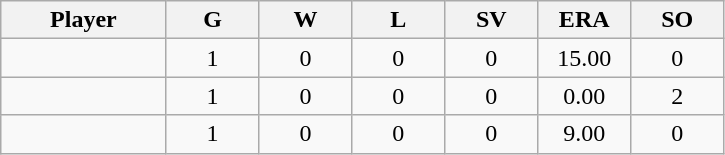<table class="wikitable sortable">
<tr>
<th bgcolor="#DDDDFF" width="16%">Player</th>
<th bgcolor="#DDDDFF" width="9%">G</th>
<th bgcolor="#DDDDFF" width="9%">W</th>
<th bgcolor="#DDDDFF" width="9%">L</th>
<th bgcolor="#DDDDFF" width="9%">SV</th>
<th bgcolor="#DDDDFF" width="9%">ERA</th>
<th bgcolor="#DDDDFF" width="9%">SO</th>
</tr>
<tr align="center">
<td></td>
<td>1</td>
<td>0</td>
<td>0</td>
<td>0</td>
<td>15.00</td>
<td>0</td>
</tr>
<tr align="center">
<td></td>
<td>1</td>
<td>0</td>
<td>0</td>
<td>0</td>
<td>0.00</td>
<td>2</td>
</tr>
<tr align="center">
<td></td>
<td>1</td>
<td>0</td>
<td>0</td>
<td>0</td>
<td>9.00</td>
<td>0</td>
</tr>
</table>
